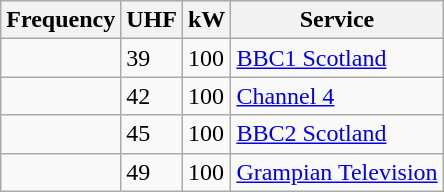<table class="wikitable sortable">
<tr>
<th>Frequency</th>
<th>UHF</th>
<th>kW</th>
<th>Service</th>
</tr>
<tr>
<td></td>
<td>39</td>
<td>100</td>
<td><a href='#'>BBC1 Scotland</a></td>
</tr>
<tr>
<td></td>
<td>42</td>
<td>100</td>
<td><a href='#'>Channel 4</a></td>
</tr>
<tr>
<td></td>
<td>45</td>
<td>100</td>
<td><a href='#'>BBC2 Scotland</a></td>
</tr>
<tr>
<td></td>
<td>49</td>
<td>100</td>
<td><a href='#'>Grampian Television</a></td>
</tr>
</table>
